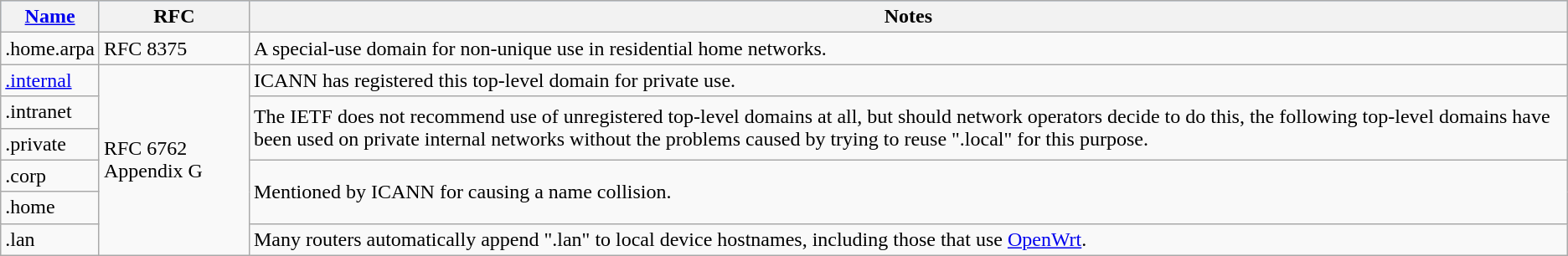<table class="wikitable sortable">
<tr style="background:#a0d0ff;">
<th><a href='#'>Name</a></th>
<th>RFC</th>
<th>Notes</th>
</tr>
<tr>
<td>.home.arpa</td>
<td>RFC 8375</td>
<td>A special-use domain for non-unique use in residential home networks.</td>
</tr>
<tr>
<td><a href='#'>.internal</a></td>
<td rowspan="6">RFC 6762 Appendix G</td>
<td>ICANN has registered this top-level domain for private use.</td>
</tr>
<tr>
<td>.intranet</td>
<td rowspan="2">The IETF does not recommend use of unregistered top-level domains at all, but should network operators decide to do this, the following top-level domains have been used on private internal networks without the problems caused by trying to reuse ".local" for this purpose.</td>
</tr>
<tr>
<td>.private</td>
</tr>
<tr>
<td>.corp</td>
<td rowspan="2">Mentioned by ICANN for causing a name collision.</td>
</tr>
<tr>
<td>.home</td>
</tr>
<tr>
<td>.lan</td>
<td>Many routers automatically append ".lan" to local device hostnames, including those that use <a href='#'>OpenWrt</a>.</td>
</tr>
</table>
